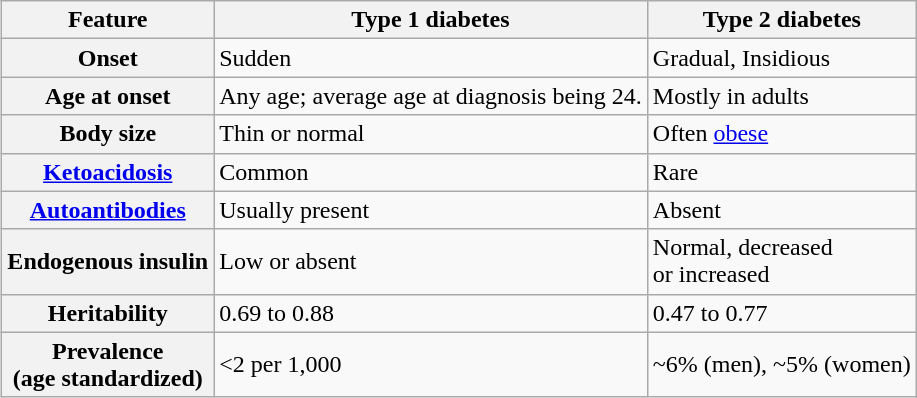<table class="wikitable" style="float:right; margin:10px">
<tr>
<th>Feature</th>
<th>Type 1 diabetes</th>
<th>Type 2 diabetes</th>
</tr>
<tr>
<th>Onset</th>
<td>Sudden</td>
<td>Gradual, Insidious</td>
</tr>
<tr>
<th>Age at onset</th>
<td>Any age; average age at diagnosis being 24.</td>
<td>Mostly in adults</td>
</tr>
<tr>
<th>Body size</th>
<td>Thin or normal</td>
<td>Often <a href='#'>obese</a></td>
</tr>
<tr>
<th><a href='#'>Ketoacidosis</a></th>
<td>Common</td>
<td>Rare</td>
</tr>
<tr>
<th><a href='#'>Autoantibodies</a></th>
<td>Usually present</td>
<td>Absent</td>
</tr>
<tr>
<th>Endogenous insulin</th>
<td>Low or absent</td>
<td>Normal, decreased<br> or increased</td>
</tr>
<tr>
<th>Heritability</th>
<td>0.69 to 0.88</td>
<td>0.47 to 0.77</td>
</tr>
<tr>
<th>Prevalence<br>(age standardized)</th>
<td><2 per 1,000</td>
<td>~6% (men), ~5% (women)</td>
</tr>
</table>
